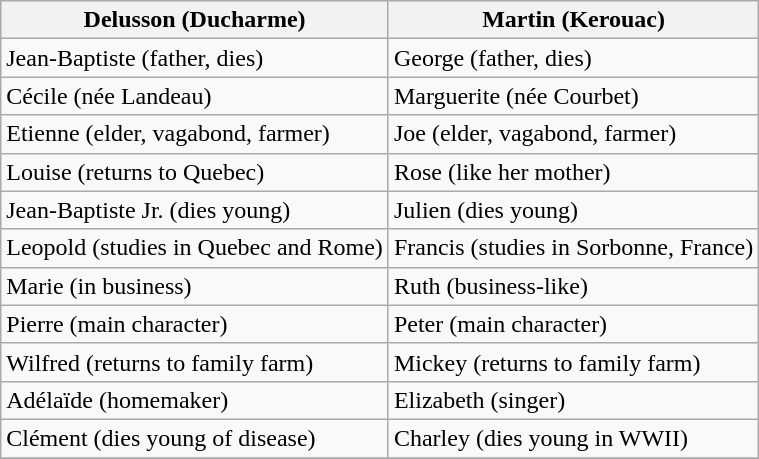<table class="wikitable">
<tr>
<th>Delusson (Ducharme)</th>
<th>Martin (Kerouac)</th>
</tr>
<tr>
<td>Jean-Baptiste (father, dies)</td>
<td>George (father, dies)</td>
</tr>
<tr>
<td>Cécile (née Landeau)</td>
<td>Marguerite (née Courbet)</td>
</tr>
<tr>
<td>Etienne (elder, vagabond, farmer)</td>
<td>Joe (elder, vagabond, farmer)</td>
</tr>
<tr>
<td>Louise (returns to Quebec)</td>
<td>Rose (like her mother)</td>
</tr>
<tr>
<td>Jean-Baptiste Jr. (dies young)</td>
<td>Julien (dies young)</td>
</tr>
<tr>
<td>Leopold (studies in Quebec and Rome)</td>
<td>Francis (studies in Sorbonne, France)</td>
</tr>
<tr>
<td>Marie (in business)</td>
<td>Ruth (business-like)</td>
</tr>
<tr>
<td>Pierre (main character)</td>
<td>Peter (main character)</td>
</tr>
<tr>
<td>Wilfred (returns to family farm)</td>
<td>Mickey (returns to family farm)</td>
</tr>
<tr>
<td>Adélaïde (homemaker)</td>
<td>Elizabeth (singer)</td>
</tr>
<tr>
<td>Clément (dies young of disease)</td>
<td>Charley (dies young in WWII)</td>
</tr>
<tr>
</tr>
</table>
